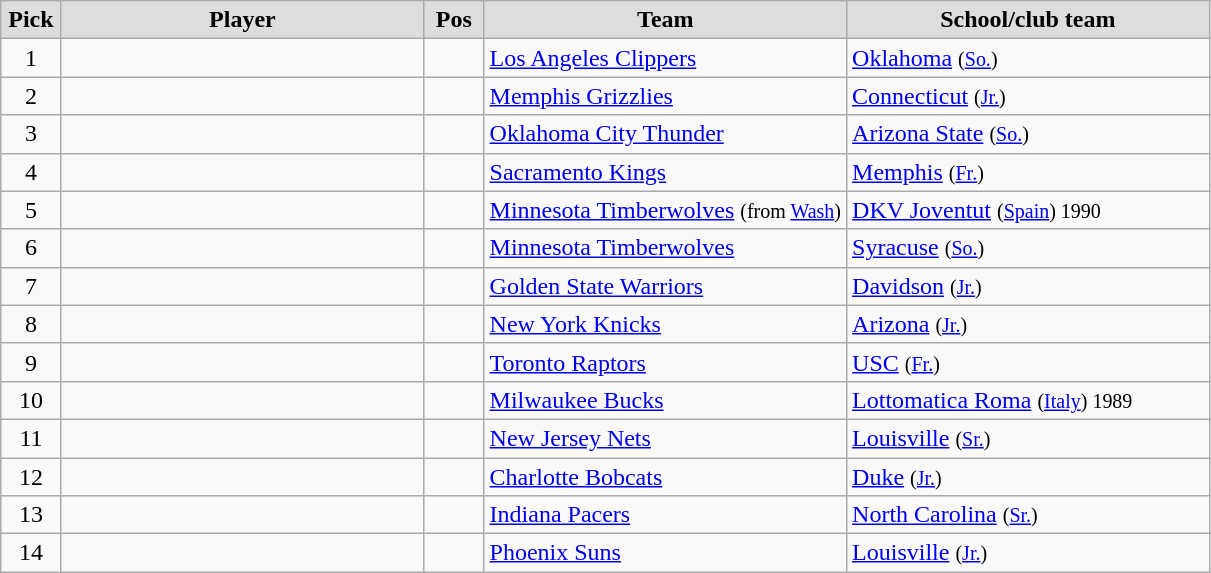<table class="wikitable sortable sortable">
<tr>
<th style="background:#dddddd;" width="5%">Pick</th>
<th style="background:#dddddd;" width="30%">Player</th>
<th style="background:#dddddd;" width="5%">Pos</th>
<th style="background:#dddddd;" width="30%">Team</th>
<th style="background:#dddddd;" width="30%">School/club team</th>
</tr>
<tr>
<td align=center>1</td>
<td> </td>
<td></td>
<td><a href='#'>Los Angeles Clippers</a></td>
<td><a href='#'>Oklahoma</a> <small>(<a href='#'>So.</a>)</small></td>
</tr>
<tr>
<td align=center>2</td>
<td> </td>
<td></td>
<td><a href='#'>Memphis Grizzlies</a></td>
<td><a href='#'>Connecticut</a> <small>(<a href='#'>Jr.</a>)</small></td>
</tr>
<tr>
<td align=center>3</td>
<td> </td>
<td></td>
<td><a href='#'>Oklahoma City Thunder</a></td>
<td><a href='#'>Arizona State</a> <small>(<a href='#'>So.</a>)</small></td>
</tr>
<tr>
<td align=center>4</td>
<td> </td>
<td></td>
<td><a href='#'>Sacramento Kings</a></td>
<td><a href='#'>Memphis</a> <small>(<a href='#'>Fr.</a>)</small></td>
</tr>
<tr>
<td align=center>5</td>
<td> </td>
<td></td>
<td><a href='#'>Minnesota Timberwolves</a> <small>(from <a href='#'>Wash</a>)</small></td>
<td><a href='#'>DKV Joventut</a> <small>(<a href='#'>Spain</a>) 1990</small></td>
</tr>
<tr>
<td align=center>6</td>
<td> </td>
<td></td>
<td><a href='#'>Minnesota Timberwolves</a></td>
<td><a href='#'>Syracuse</a> <small>(<a href='#'>So.</a>)</small></td>
</tr>
<tr>
<td align=center>7</td>
<td> </td>
<td></td>
<td><a href='#'>Golden State Warriors</a></td>
<td><a href='#'>Davidson</a> <small>(<a href='#'>Jr.</a>)</small></td>
</tr>
<tr>
<td align=center>8</td>
<td> </td>
<td></td>
<td><a href='#'>New York Knicks</a></td>
<td><a href='#'>Arizona</a> <small>(<a href='#'>Jr.</a>)</small></td>
</tr>
<tr>
<td align=center>9</td>
<td> </td>
<td></td>
<td><a href='#'>Toronto Raptors</a></td>
<td><a href='#'>USC</a> <small>(<a href='#'>Fr.</a>)</small></td>
</tr>
<tr>
<td align=center>10</td>
<td> </td>
<td></td>
<td><a href='#'>Milwaukee Bucks</a></td>
<td><a href='#'>Lottomatica Roma</a> <small>(<a href='#'>Italy</a>) 1989</small></td>
</tr>
<tr>
<td align=center>11</td>
<td> </td>
<td></td>
<td><a href='#'>New Jersey Nets</a></td>
<td><a href='#'>Louisville</a> <small>(<a href='#'>Sr.</a>)</small></td>
</tr>
<tr>
<td align=center>12</td>
<td> </td>
<td></td>
<td><a href='#'>Charlotte Bobcats</a></td>
<td><a href='#'>Duke</a> <small>(<a href='#'>Jr.</a>)</small></td>
</tr>
<tr>
<td align=center>13</td>
<td> </td>
<td></td>
<td><a href='#'>Indiana Pacers</a></td>
<td><a href='#'>North Carolina</a> <small>(<a href='#'>Sr.</a>)</small></td>
</tr>
<tr>
<td align=center>14</td>
<td> </td>
<td></td>
<td><a href='#'>Phoenix Suns</a></td>
<td><a href='#'>Louisville</a> <small>(<a href='#'>Jr.</a>)</small></td>
</tr>
</table>
